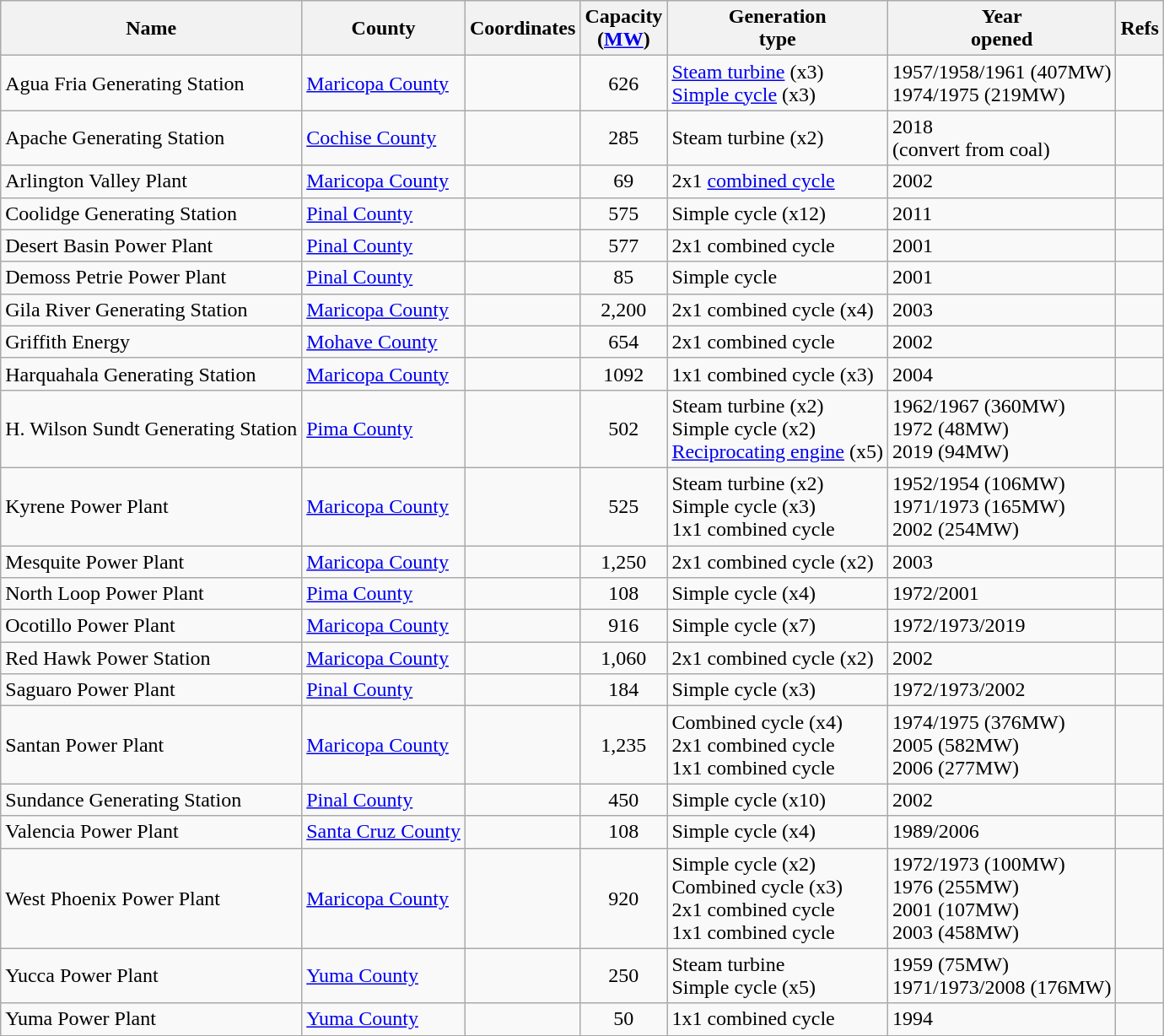<table class="wikitable sortable">
<tr>
<th>Name</th>
<th>County</th>
<th>Coordinates</th>
<th>Capacity<br>(<a href='#'>MW</a>)</th>
<th>Generation<br>type</th>
<th>Year<br>opened</th>
<th>Refs</th>
</tr>
<tr>
<td>Agua Fria Generating Station</td>
<td><a href='#'>Maricopa County</a></td>
<td></td>
<td align=center>626</td>
<td><a href='#'>Steam turbine</a> (x3)<br><a href='#'>Simple cycle</a> (x3)</td>
<td>1957/1958/1961 (407MW)<br>1974/1975 (219MW)</td>
<td></td>
</tr>
<tr>
<td>Apache Generating Station</td>
<td><a href='#'>Cochise County</a></td>
<td></td>
<td align=center>285</td>
<td>Steam turbine (x2)</td>
<td>2018<br>(convert from coal)</td>
<td></td>
</tr>
<tr>
<td>Arlington Valley Plant</td>
<td><a href='#'>Maricopa County</a></td>
<td></td>
<td align=center>69</td>
<td>2x1 <a href='#'>combined cycle</a></td>
<td>2002</td>
<td></td>
</tr>
<tr>
<td>Coolidge Generating Station</td>
<td><a href='#'>Pinal County</a></td>
<td></td>
<td align=center>575</td>
<td>Simple cycle (x12)</td>
<td>2011</td>
<td></td>
</tr>
<tr>
<td>Desert Basin Power Plant</td>
<td><a href='#'>Pinal County</a></td>
<td></td>
<td align=center>577</td>
<td>2x1 combined cycle</td>
<td>2001</td>
<td></td>
</tr>
<tr>
<td>Demoss Petrie Power Plant</td>
<td><a href='#'>Pinal County</a></td>
<td></td>
<td align=center>85</td>
<td>Simple cycle</td>
<td>2001</td>
<td></td>
</tr>
<tr>
<td>Gila River Generating Station</td>
<td><a href='#'>Maricopa County</a></td>
<td></td>
<td align=center>2,200</td>
<td>2x1 combined cycle (x4)</td>
<td>2003</td>
<td></td>
</tr>
<tr>
<td>Griffith Energy</td>
<td><a href='#'>Mohave County</a></td>
<td></td>
<td align=center>654</td>
<td>2x1 combined cycle</td>
<td>2002</td>
<td></td>
</tr>
<tr>
<td>Harquahala Generating Station</td>
<td><a href='#'>Maricopa County</a></td>
<td></td>
<td align=center>1092</td>
<td>1x1 combined cycle (x3)</td>
<td>2004</td>
<td></td>
</tr>
<tr>
<td>H. Wilson Sundt Generating Station</td>
<td><a href='#'>Pima County</a></td>
<td></td>
<td align=center>502</td>
<td>Steam turbine (x2)<br>Simple cycle (x2)<br><a href='#'>Reciprocating engine</a> (x5)</td>
<td>1962/1967 (360MW)<br>1972 (48MW)<br>2019 (94MW)</td>
<td></td>
</tr>
<tr>
<td>Kyrene Power Plant</td>
<td><a href='#'>Maricopa County</a></td>
<td></td>
<td align=center>525</td>
<td>Steam turbine (x2)<br>Simple cycle (x3)<br>1x1 combined cycle</td>
<td>1952/1954 (106MW)<br>1971/1973 (165MW)<br>2002 (254MW)</td>
<td></td>
</tr>
<tr>
<td>Mesquite Power Plant</td>
<td><a href='#'>Maricopa County</a></td>
<td></td>
<td align=center>1,250</td>
<td>2x1 combined cycle (x2)</td>
<td>2003</td>
<td></td>
</tr>
<tr>
<td>North Loop Power Plant</td>
<td><a href='#'>Pima County</a></td>
<td></td>
<td align=center>108</td>
<td>Simple cycle (x4)</td>
<td>1972/2001</td>
<td></td>
</tr>
<tr>
<td>Ocotillo Power Plant</td>
<td><a href='#'>Maricopa County</a></td>
<td></td>
<td align=center>916</td>
<td>Simple cycle (x7)</td>
<td>1972/1973/2019</td>
<td></td>
</tr>
<tr>
<td>Red Hawk Power Station</td>
<td><a href='#'>Maricopa County</a></td>
<td></td>
<td align=center>1,060</td>
<td>2x1 combined cycle (x2)</td>
<td>2002</td>
<td></td>
</tr>
<tr>
<td>Saguaro Power Plant</td>
<td><a href='#'>Pinal County</a></td>
<td></td>
<td align=center>184</td>
<td>Simple cycle (x3)</td>
<td>1972/1973/2002</td>
<td></td>
</tr>
<tr>
<td>Santan Power Plant</td>
<td><a href='#'>Maricopa County</a></td>
<td></td>
<td align=center>1,235</td>
<td>Combined cycle (x4)<br>2x1 combined cycle<br>1x1 combined cycle</td>
<td>1974/1975 (376MW)<br>2005 (582MW)<br>2006 (277MW)</td>
<td></td>
</tr>
<tr>
<td>Sundance Generating Station</td>
<td><a href='#'>Pinal County</a></td>
<td></td>
<td align=center>450</td>
<td>Simple cycle (x10)</td>
<td>2002</td>
<td></td>
</tr>
<tr>
<td>Valencia Power Plant</td>
<td><a href='#'>Santa Cruz County</a></td>
<td></td>
<td align=center>108</td>
<td>Simple cycle (x4)</td>
<td>1989/2006</td>
<td></td>
</tr>
<tr>
<td>West Phoenix Power Plant</td>
<td><a href='#'>Maricopa County</a></td>
<td></td>
<td align=center>920</td>
<td>Simple cycle (x2)<br>Combined cycle (x3)<br>2x1 combined cycle<br>1x1 combined cycle</td>
<td>1972/1973 (100MW)<br>1976 (255MW)<br>2001 (107MW)<br>2003 (458MW)</td>
<td></td>
</tr>
<tr>
<td>Yucca Power Plant</td>
<td><a href='#'>Yuma County</a></td>
<td></td>
<td align=center>250</td>
<td>Steam turbine<br>Simple cycle (x5)</td>
<td>1959 (75MW)<br>1971/1973/2008 (176MW)</td>
<td></td>
</tr>
<tr>
<td>Yuma Power Plant</td>
<td><a href='#'>Yuma County</a></td>
<td></td>
<td align=center>50</td>
<td>1x1 combined cycle</td>
<td>1994</td>
<td></td>
</tr>
</table>
